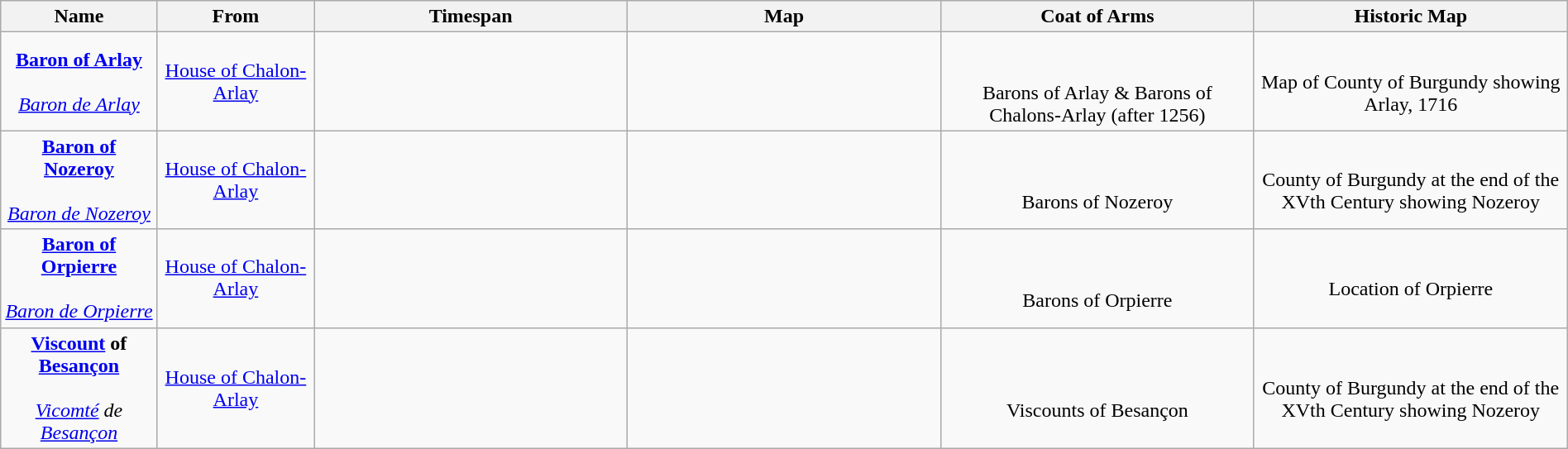<table class="wikitable" style="text-align:center; width:100%">
<tr>
<th width=10%>Name</th>
<th width=10%>From</th>
<th width=20%>Timespan</th>
<th width=20%>Map</th>
<th width=20%>Coat of Arms</th>
<th width=20%>Historic Map</th>
</tr>
<tr>
<td><strong><a href='#'>Baron of Arlay</a></strong><br><br><em><a href='#'>Baron de Arlay</a></em></td>
<td><a href='#'>House of Chalon-Arlay</a></td>
<td></td>
<td></td>
<td><br> <br> Barons of Arlay & Barons of Chalons-Arlay (after 1256)</td>
<td><br>Map of County of Burgundy showing Arlay, 1716</td>
</tr>
<tr>
<td><strong><a href='#'>Baron of Nozeroy</a></strong><br><br><em><a href='#'>Baron de Nozeroy</a></em></td>
<td><a href='#'>House of Chalon-Arlay</a></td>
<td></td>
<td></td>
<td><br><br> Barons of Nozeroy</td>
<td><br>County of Burgundy at the end of the XVth Century showing Nozeroy</td>
</tr>
<tr>
<td><strong><a href='#'>Baron of Orpierre</a></strong><br><br><em><a href='#'>Baron de Orpierre</a></em></td>
<td><a href='#'>House of Chalon-Arlay</a></td>
<td></td>
<td></td>
<td><br><br> Barons of Orpierre</td>
<td><br>Location of Orpierre</td>
</tr>
<tr>
<td><strong><a href='#'>Viscount</a> of <a href='#'>Besançon</a></strong><br><br><em><a href='#'>Vicomté</a> de <a href='#'>Besançon</a></em></td>
<td><a href='#'>House of Chalon-Arlay</a></td>
<td></td>
<td></td>
<td><br><br> Viscounts of Besançon</td>
<td><br>County of Burgundy at the end of the XVth Century showing Nozeroy</td>
</tr>
</table>
